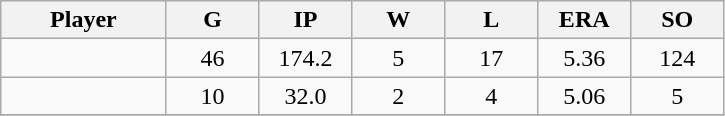<table class="wikitable sortable">
<tr>
<th bgcolor="#DDDDFF" width="16%">Player</th>
<th bgcolor="#DDDDFF" width="9%">G</th>
<th bgcolor="#DDDDFF" width="9%">IP</th>
<th bgcolor="#DDDDFF" width="9%">W</th>
<th bgcolor="#DDDDFF" width="9%">L</th>
<th bgcolor="#DDDDFF" width="9%">ERA</th>
<th bgcolor="#DDDDFF" width="9%">SO</th>
</tr>
<tr align="center">
<td></td>
<td>46</td>
<td>174.2</td>
<td>5</td>
<td>17</td>
<td>5.36</td>
<td>124</td>
</tr>
<tr align="center">
<td></td>
<td>10</td>
<td>32.0</td>
<td>2</td>
<td>4</td>
<td>5.06</td>
<td>5</td>
</tr>
<tr align="center">
</tr>
</table>
